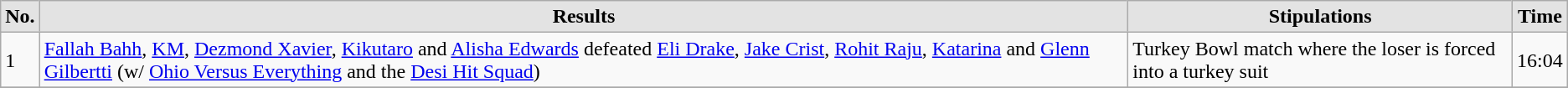<table style="font-size: 100%; text-align: left;" class="wikitable">
<tr>
<th style="border-style: none none solid solid; background: #e3e3e3;"><strong>No.</strong></th>
<th style="border-style: none none solid solid; background: #e3e3e3;"><strong>Results</strong></th>
<th style="border-style: none none solid solid; background: #e3e3e3;"><strong>Stipulations</strong></th>
<th style="border-style: none none solid solid; background: #e3e3e3;"><strong>Time</strong></th>
</tr>
<tr>
<td>1</td>
<td><a href='#'>Fallah Bahh</a>, <a href='#'>KM</a>, <a href='#'>Dezmond Xavier</a>, <a href='#'>Kikutaro</a> and <a href='#'>Alisha Edwards</a> defeated <a href='#'>Eli Drake</a>, <a href='#'>Jake Crist</a>, <a href='#'>Rohit Raju</a>, <a href='#'>Katarina</a> and <a href='#'>Glenn Gilbertti</a> (w/ <a href='#'>Ohio Versus Everything</a> and the <a href='#'>Desi Hit Squad</a>)</td>
<td>Turkey Bowl match where the loser is forced into a turkey suit</td>
<td>16:04</td>
</tr>
<tr>
</tr>
</table>
